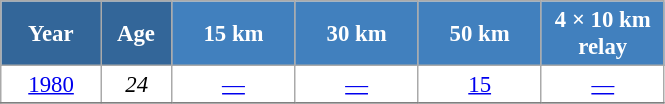<table class="wikitable" style="font-size:95%; text-align:center; border:grey solid 1px; border-collapse:collapse; background:#ffffff;">
<tr>
<th style="background-color:#369; color:white; width:60px;"> Year </th>
<th style="background-color:#369; color:white; width:40px;"> Age </th>
<th style="background-color:#4180be; color:white; width:75px;"> 15 km </th>
<th style="background-color:#4180be; color:white; width:75px;"> 30 km </th>
<th style="background-color:#4180be; color:white; width:75px;"> 50 km </th>
<th style="background-color:#4180be; color:white; width:75px;"> 4 × 10 km <br> relay </th>
</tr>
<tr>
<td><a href='#'>1980</a></td>
<td><em>24</em></td>
<td><a href='#'>—</a></td>
<td><a href='#'>—</a></td>
<td><a href='#'>15</a></td>
<td><a href='#'>—</a></td>
</tr>
<tr>
</tr>
</table>
